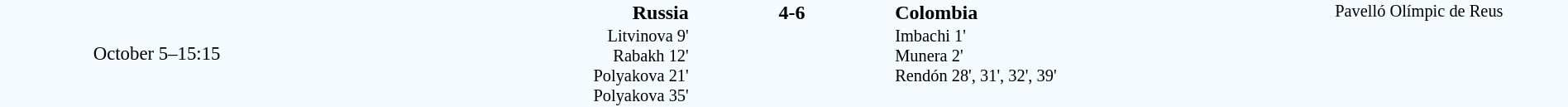<table style="width: 100%; background:#F5FAFF;" cellspacing="0">
<tr>
<td style=font-size:95% align=center rowspan=3 width=20%>October 5–15:15</td>
</tr>
<tr>
<td width=24% align=right><strong>Russia</strong></td>
<td align=center width=13%><strong>4-6</strong></td>
<td width=24%><strong>Colombia</strong></td>
<td style=font-size:85% rowspan=3 valign=top align=center>Pavelló Olímpic de Reus</td>
</tr>
<tr style=font-size:85%>
<td align=right valign=top>Litvinova 9'<br>Rabakh 12'<br>Polyakova 21'<br>Polyakova 35'</td>
<td></td>
<td valign=top>Imbachi 1'<br>Munera 2'<br>Rendón 28', 31', 32', 39'</td>
</tr>
</table>
